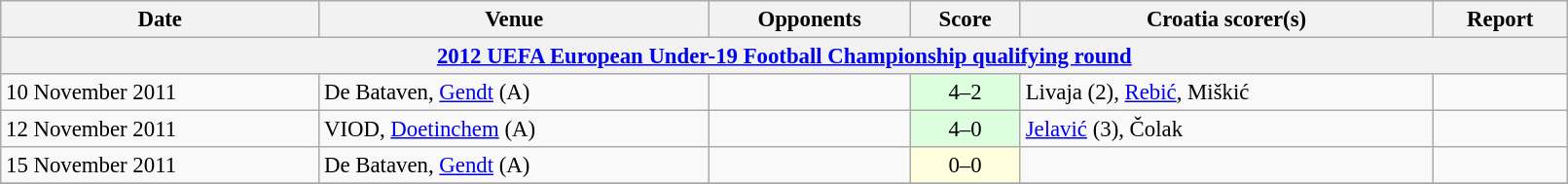<table class="wikitable" width=85%; style="font-size:95%;">
<tr>
<th>Date</th>
<th>Venue</th>
<th>Opponents</th>
<th>Score</th>
<th>Croatia scorer(s)</th>
<th>Report</th>
</tr>
<tr>
<th colspan=7><a href='#'>2012 UEFA European Under-19 Football Championship qualifying round</a></th>
</tr>
<tr>
<td>10 November 2011</td>
<td>De Bataven, <a href='#'>Gendt</a> (A)</td>
<td></td>
<td align=center bgcolor=ddffdd>4–2</td>
<td>Livaja (2), <a href='#'>Rebić</a>, Miškić</td>
<td></td>
</tr>
<tr>
<td>12 November 2011</td>
<td>VIOD, <a href='#'>Doetinchem</a> (A)</td>
<td></td>
<td align=center bgcolor=ddffdd>4–0</td>
<td><a href='#'>Jelavić</a> (3), Čolak</td>
<td></td>
</tr>
<tr>
<td>15 November 2011</td>
<td>De Bataven, <a href='#'>Gendt</a> (A)</td>
<td></td>
<td align=center bgcolor=ffffdd>0–0</td>
<td></td>
<td></td>
</tr>
<tr>
</tr>
</table>
